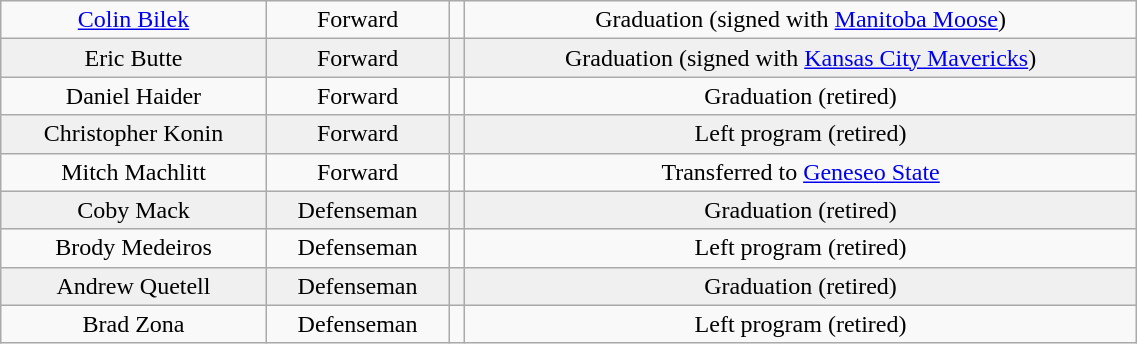<table class="wikitable" width="60%">
<tr align="center" bgcolor="">
<td><a href='#'>Colin Bilek</a></td>
<td>Forward</td>
<td></td>
<td>Graduation (signed with <a href='#'>Manitoba Moose</a>)</td>
</tr>
<tr align="center" bgcolor="f0f0f0">
<td>Eric Butte</td>
<td>Forward</td>
<td></td>
<td>Graduation (signed with <a href='#'>Kansas City Mavericks</a>)</td>
</tr>
<tr align="center" bgcolor="">
<td>Daniel Haider</td>
<td>Forward</td>
<td></td>
<td>Graduation (retired)</td>
</tr>
<tr align="center" bgcolor="f0f0f0">
<td>Christopher Konin</td>
<td>Forward</td>
<td></td>
<td>Left program (retired)</td>
</tr>
<tr align="center" bgcolor="">
<td>Mitch Machlitt</td>
<td>Forward</td>
<td></td>
<td>Transferred to <a href='#'>Geneseo State</a></td>
</tr>
<tr align="center" bgcolor="f0f0f0">
<td>Coby Mack</td>
<td>Defenseman</td>
<td></td>
<td>Graduation (retired)</td>
</tr>
<tr align="center" bgcolor="">
<td>Brody Medeiros</td>
<td>Defenseman</td>
<td></td>
<td>Left program (retired)</td>
</tr>
<tr align="center" bgcolor="f0f0f0">
<td>Andrew Quetell</td>
<td>Defenseman</td>
<td></td>
<td>Graduation (retired)</td>
</tr>
<tr align="center" bgcolor="">
<td>Brad Zona</td>
<td>Defenseman</td>
<td></td>
<td>Left program (retired)</td>
</tr>
</table>
